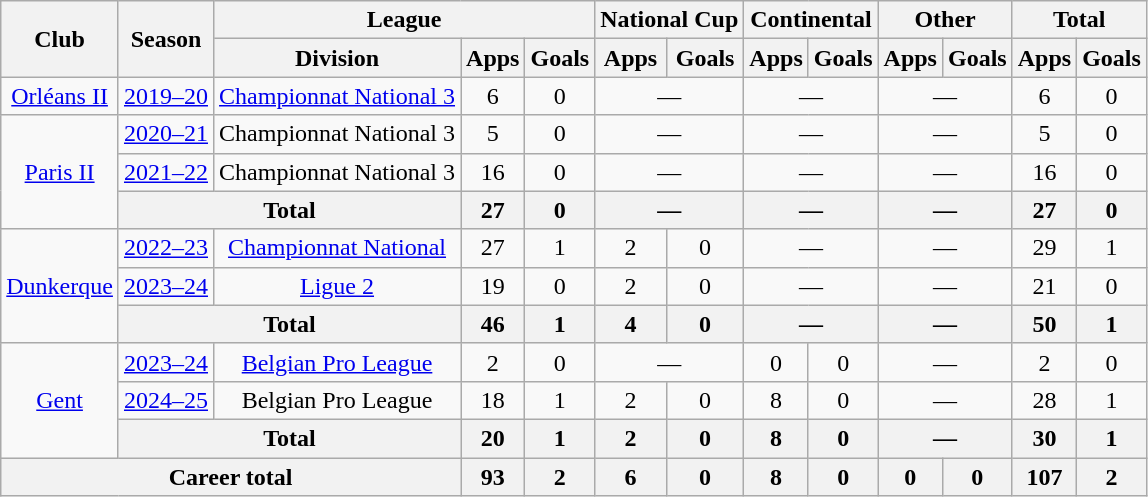<table class=wikitable style=text-align:center>
<tr>
<th rowspan="2">Club</th>
<th rowspan="2">Season</th>
<th colspan="3">League</th>
<th colspan="2">National Cup</th>
<th colspan="2">Continental</th>
<th colspan="2">Other</th>
<th colspan="2">Total</th>
</tr>
<tr>
<th>Division</th>
<th>Apps</th>
<th>Goals</th>
<th>Apps</th>
<th>Goals</th>
<th>Apps</th>
<th>Goals</th>
<th>Apps</th>
<th>Goals</th>
<th>Apps</th>
<th>Goals</th>
</tr>
<tr>
<td><a href='#'>Orléans II</a></td>
<td><a href='#'>2019–20</a></td>
<td><a href='#'>Championnat National 3</a></td>
<td>6</td>
<td>0</td>
<td colspan="2">—</td>
<td colspan="2">—</td>
<td colspan="2">—</td>
<td>6</td>
<td>0</td>
</tr>
<tr>
<td rowspan="3"><a href='#'>Paris II</a></td>
<td><a href='#'>2020–21</a></td>
<td>Championnat National 3</td>
<td>5</td>
<td>0</td>
<td colspan="2">—</td>
<td colspan="2">—</td>
<td colspan="2">—</td>
<td>5</td>
<td>0</td>
</tr>
<tr>
<td><a href='#'>2021–22</a></td>
<td>Championnat National 3</td>
<td>16</td>
<td>0</td>
<td colspan="2">—</td>
<td colspan="2">—</td>
<td colspan="2">—</td>
<td>16</td>
<td>0</td>
</tr>
<tr>
<th colspan="2">Total</th>
<th>27</th>
<th>0</th>
<th colspan="2">—</th>
<th colspan="2">—</th>
<th colspan="2">—</th>
<th>27</th>
<th>0</th>
</tr>
<tr>
<td rowspan="3"><a href='#'>Dunkerque</a></td>
<td><a href='#'>2022–23</a></td>
<td><a href='#'>Championnat National</a></td>
<td>27</td>
<td>1</td>
<td>2</td>
<td>0</td>
<td colspan="2">—</td>
<td colspan="2">—</td>
<td>29</td>
<td>1</td>
</tr>
<tr>
<td><a href='#'>2023–24</a></td>
<td><a href='#'>Ligue 2</a></td>
<td>19</td>
<td>0</td>
<td>2</td>
<td>0</td>
<td colspan="2">—</td>
<td colspan="2">—</td>
<td>21</td>
<td>0</td>
</tr>
<tr>
<th colspan="2">Total</th>
<th>46</th>
<th>1</th>
<th>4</th>
<th>0</th>
<th colspan="2">—</th>
<th colspan="2">—</th>
<th>50</th>
<th>1</th>
</tr>
<tr>
<td rowspan="3"><a href='#'>Gent</a></td>
<td><a href='#'>2023–24</a></td>
<td><a href='#'>Belgian Pro League</a></td>
<td>2</td>
<td>0</td>
<td colspan="2">—</td>
<td>0</td>
<td>0</td>
<td colspan="2">—</td>
<td>2</td>
<td>0</td>
</tr>
<tr>
<td><a href='#'>2024–25</a></td>
<td>Belgian Pro League</td>
<td>18</td>
<td>1</td>
<td>2</td>
<td>0</td>
<td>8</td>
<td>0</td>
<td colspan="2">—</td>
<td>28</td>
<td>1</td>
</tr>
<tr>
<th colspan="2">Total</th>
<th>20</th>
<th>1</th>
<th>2</th>
<th>0</th>
<th>8</th>
<th>0</th>
<th colspan="2">—</th>
<th>30</th>
<th>1</th>
</tr>
<tr>
<th colspan="3">Career total</th>
<th>93</th>
<th>2</th>
<th>6</th>
<th>0</th>
<th>8</th>
<th>0</th>
<th>0</th>
<th>0</th>
<th>107</th>
<th>2</th>
</tr>
</table>
